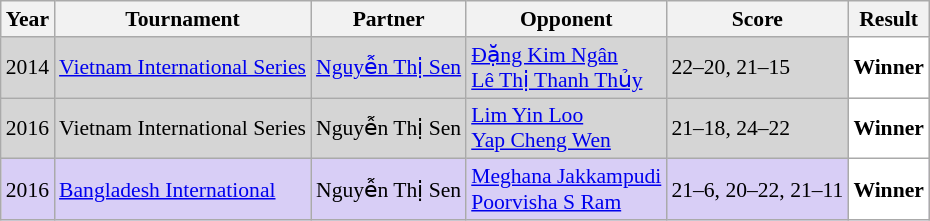<table class="sortable wikitable" style="font-size: 90%;">
<tr>
<th>Year</th>
<th>Tournament</th>
<th>Partner</th>
<th>Opponent</th>
<th>Score</th>
<th>Result</th>
</tr>
<tr style="background:#D5D5D5">
<td align="center">2014</td>
<td align="left"><a href='#'>Vietnam International Series</a></td>
<td align="left"> <a href='#'>Nguyễn Thị Sen</a></td>
<td align="left"> <a href='#'>Đặng Kim Ngân</a><br> <a href='#'>Lê Thị Thanh Thủy</a></td>
<td align="left">22–20, 21–15</td>
<td style="text-align:left; background:white"> <strong>Winner</strong></td>
</tr>
<tr style="background:#D5D5D5">
<td align="center">2016</td>
<td align="left">Vietnam International Series</td>
<td align="left"> Nguyễn Thị Sen</td>
<td align="left"> <a href='#'>Lim Yin Loo</a><br> <a href='#'>Yap Cheng Wen</a></td>
<td align="left">21–18, 24–22</td>
<td style="text-align:left; background:white"> <strong>Winner</strong></td>
</tr>
<tr style="background:#D8CEF6">
<td align="center">2016</td>
<td align="left"><a href='#'>Bangladesh International</a></td>
<td align="left"> Nguyễn Thị Sen</td>
<td align="left"> <a href='#'>Meghana Jakkampudi</a><br> <a href='#'>Poorvisha S Ram</a></td>
<td align="left">21–6, 20–22, 21–11</td>
<td style="text-align:left; background:white"> <strong>Winner</strong></td>
</tr>
</table>
